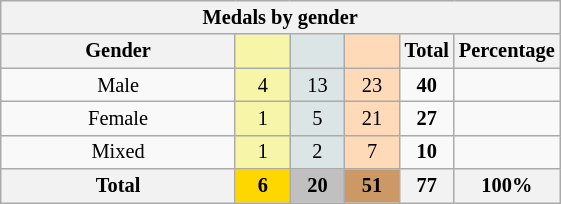<table class="wikitable" style=font-size:85%;float:center;text-align:center>
<tr>
<th colspan=6><strong>Medals by gender</strong></th>
</tr>
<tr>
<th width=150>Gender</th>
<th scope="col" width=30 style="background:#F7F6A8;"></th>
<th scope="col" width=30 style="background:#DCE5E5;"></th>
<th scope="col" width=30 style="background:#FFDAB9;"></th>
<th width=30>Total</th>
<th width=30>Percentage</th>
</tr>
<tr>
<td>Male</td>
<td bgcolor=F7F6A8>4</td>
<td bgcolor=DCE5E5>13</td>
<td bgcolor=FFDAB9>23</td>
<td><strong>40</strong></td>
<td></td>
</tr>
<tr>
<td>Female</td>
<td bgcolor=F7F6A8>1</td>
<td bgcolor=DCE5E5>5</td>
<td bgcolor=FFDAB9>21</td>
<td><strong>27</strong></td>
<td></td>
</tr>
<tr>
<td>Mixed</td>
<td bgcolor=F7F6A8>1</td>
<td bgcolor=DCE5E5>2</td>
<td bgcolor=FFDAB9>7</td>
<td><strong>10</strong></td>
<td></td>
</tr>
<tr>
<th>Total</th>
<th style=background:gold>6</th>
<th style=background:silver>20</th>
<th style=background:#c96>51</th>
<th>77</th>
<th>100%</th>
</tr>
</table>
